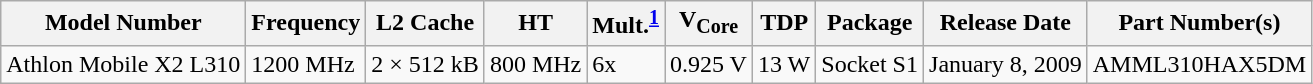<table class="wikitable">
<tr>
<th>Model Number</th>
<th>Frequency</th>
<th>L2 Cache</th>
<th>HT</th>
<th>Mult.<sup><a href='#'>1</a></sup></th>
<th>V<sub>Core</sub></th>
<th>TDP</th>
<th>Package</th>
<th>Release Date</th>
<th>Part Number(s)</th>
</tr>
<tr>
<td>Athlon Mobile X2 L310</td>
<td>1200 MHz</td>
<td>2 × 512 kB</td>
<td>800 MHz</td>
<td>6x</td>
<td>0.925 V</td>
<td>13 W</td>
<td>Socket S1</td>
<td>January 8, 2009</td>
<td>AMML310HAX5DM</td>
</tr>
</table>
